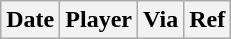<table class="wikitable">
<tr>
<th>Date</th>
<th>Player</th>
<th>Via</th>
<th>Ref</th>
</tr>
</table>
